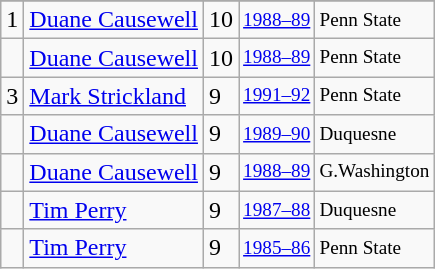<table class="wikitable">
<tr>
</tr>
<tr>
<td>1</td>
<td><a href='#'>Duane Causewell</a></td>
<td>10</td>
<td style="font-size:80%;"><a href='#'>1988–89</a></td>
<td style="font-size:80%;">Penn State</td>
</tr>
<tr>
<td></td>
<td><a href='#'>Duane Causewell</a></td>
<td>10</td>
<td style="font-size:80%;"><a href='#'>1988–89</a></td>
<td style="font-size:80%;">Penn State</td>
</tr>
<tr>
<td>3</td>
<td><a href='#'>Mark Strickland</a></td>
<td>9</td>
<td style="font-size:80%;"><a href='#'>1991–92</a></td>
<td style="font-size:80%;">Penn State</td>
</tr>
<tr>
<td></td>
<td><a href='#'>Duane Causewell</a></td>
<td>9</td>
<td style="font-size:80%;"><a href='#'>1989–90</a></td>
<td style="font-size:80%;">Duquesne</td>
</tr>
<tr>
<td></td>
<td><a href='#'>Duane Causewell</a></td>
<td>9</td>
<td style="font-size:80%;"><a href='#'>1988–89</a></td>
<td style="font-size:80%;">G.Washington</td>
</tr>
<tr>
<td></td>
<td><a href='#'>Tim Perry</a></td>
<td>9</td>
<td style="font-size:80%;"><a href='#'>1987–88</a></td>
<td style="font-size:80%;">Duquesne</td>
</tr>
<tr>
<td></td>
<td><a href='#'>Tim Perry</a></td>
<td>9</td>
<td style="font-size:80%;"><a href='#'>1985–86</a></td>
<td style="font-size:80%;">Penn State</td>
</tr>
</table>
